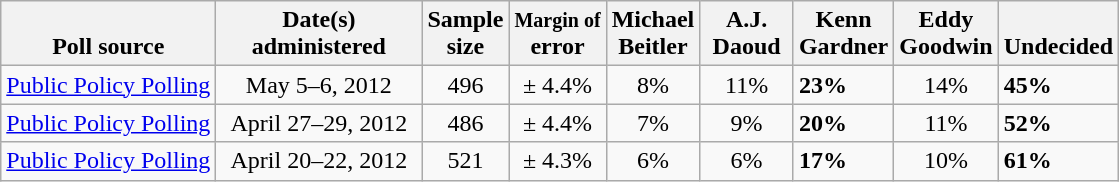<table class="wikitable">
<tr valign= bottom>
<th>Poll source</th>
<th style="width:130px;">Date(s)<br>administered</th>
<th class=small>Sample<br>size</th>
<th><small>Margin of</small><br>error</th>
<th style="width:55px;">Michael<br>Beitler</th>
<th style="width:55px;">A.J.<br>Daoud</th>
<th style="width:55px;">Kenn<br>Gardner</th>
<th style="width:55px;">Eddy<br>Goodwin</th>
<th style="width:55px;">Undecided</th>
</tr>
<tr>
<td><a href='#'>Public Policy Polling</a></td>
<td align=center>May 5–6, 2012</td>
<td align=center>496</td>
<td align=center>± 4.4%</td>
<td align=center>8%</td>
<td align=center>11%</td>
<td><strong>23%</strong></td>
<td align=center>14%</td>
<td><strong>45%</strong></td>
</tr>
<tr>
<td><a href='#'>Public Policy Polling</a></td>
<td align=center>April 27–29, 2012</td>
<td align=center>486</td>
<td align=center>± 4.4%</td>
<td align=center>7%</td>
<td align=center>9%</td>
<td><strong>20%</strong></td>
<td align=center>11%</td>
<td><strong>52%</strong></td>
</tr>
<tr>
<td><a href='#'>Public Policy Polling</a></td>
<td align=center>April 20–22, 2012</td>
<td align=center>521</td>
<td align=center>± 4.3%</td>
<td align=center>6%</td>
<td align=center>6%</td>
<td><strong>17%</strong></td>
<td align=center>10%</td>
<td><strong>61%</strong></td>
</tr>
</table>
